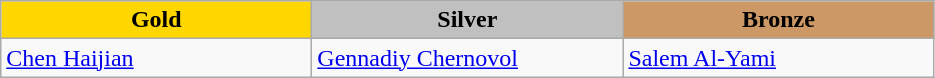<table class="wikitable" style="text-align:left">
<tr align="center">
<td width=200 bgcolor=gold><strong>Gold</strong></td>
<td width=200 bgcolor=silver><strong>Silver</strong></td>
<td width=200 bgcolor=CC9966><strong>Bronze</strong></td>
</tr>
<tr>
<td><a href='#'>Chen Haijian</a><br><em></em></td>
<td><a href='#'>Gennadiy Chernovol</a><br><em></em></td>
<td><a href='#'>Salem Al-Yami</a><br><em></em></td>
</tr>
</table>
